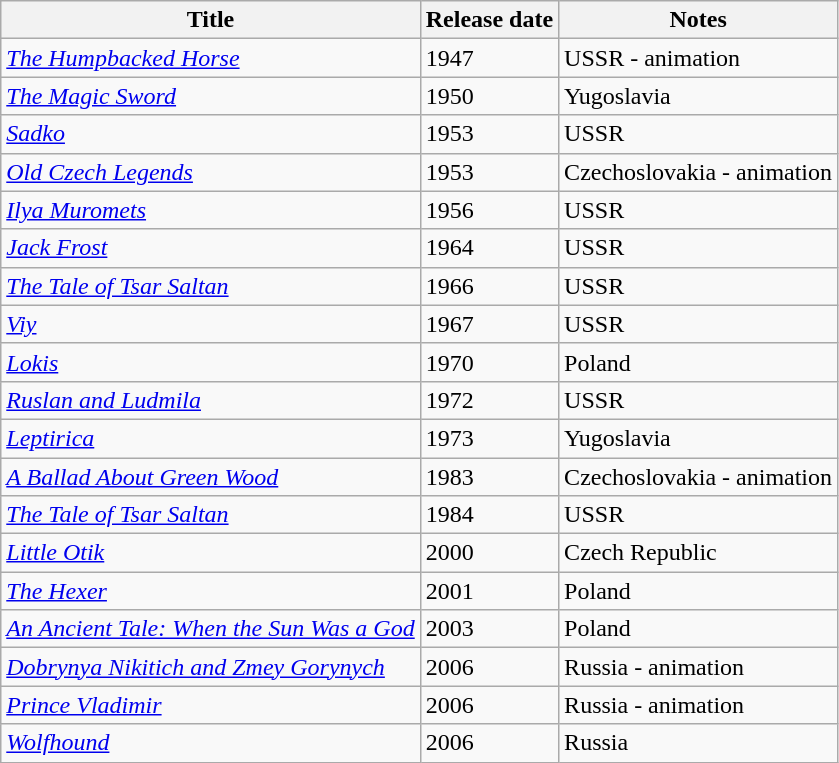<table class="wikitable sortable">
<tr>
<th scope="col">Title</th>
<th scope="col">Release date</th>
<th scope="col" class="unsortable">Notes</th>
</tr>
<tr>
<td><em><a href='#'>The Humpbacked Horse</a></em></td>
<td>1947</td>
<td>USSR - animation</td>
</tr>
<tr>
<td><em><a href='#'>The Magic Sword</a></em></td>
<td>1950</td>
<td>Yugoslavia</td>
</tr>
<tr>
<td><em><a href='#'>Sadko</a></em></td>
<td>1953</td>
<td>USSR</td>
</tr>
<tr>
<td><em><a href='#'>Old Czech Legends</a></em></td>
<td>1953</td>
<td>Czechoslovakia - animation</td>
</tr>
<tr>
<td><em><a href='#'>Ilya Muromets</a></em></td>
<td>1956</td>
<td>USSR</td>
</tr>
<tr>
<td><em><a href='#'>Jack Frost</a></em></td>
<td>1964</td>
<td>USSR</td>
</tr>
<tr>
<td><em><a href='#'>The Tale of Tsar Saltan</a></em></td>
<td>1966</td>
<td>USSR</td>
</tr>
<tr>
<td><em><a href='#'>Viy</a></em></td>
<td>1967</td>
<td>USSR</td>
</tr>
<tr>
<td><em><a href='#'>Lokis</a></em></td>
<td>1970</td>
<td>Poland</td>
</tr>
<tr>
<td><em><a href='#'>Ruslan and Ludmila</a></em></td>
<td>1972</td>
<td>USSR</td>
</tr>
<tr>
<td><em><a href='#'>Leptirica</a></em></td>
<td>1973</td>
<td>Yugoslavia</td>
</tr>
<tr>
<td><em><a href='#'>A Ballad About Green Wood</a></em></td>
<td>1983</td>
<td>Czechoslovakia - animation</td>
</tr>
<tr>
<td><em><a href='#'>The Tale of Tsar Saltan</a></em></td>
<td>1984</td>
<td>USSR</td>
</tr>
<tr>
<td><em><a href='#'>Little Otik</a></em></td>
<td>2000</td>
<td>Czech Republic</td>
</tr>
<tr>
<td><em><a href='#'>The Hexer</a></em></td>
<td>2001</td>
<td>Poland</td>
</tr>
<tr>
<td><em><a href='#'>An Ancient Tale: When the Sun Was a God</a></em></td>
<td>2003</td>
<td>Poland</td>
</tr>
<tr>
<td><em><a href='#'>Dobrynya Nikitich and Zmey Gorynych</a></em></td>
<td>2006</td>
<td>Russia - animation</td>
</tr>
<tr>
<td><em><a href='#'>Prince Vladimir</a></em></td>
<td>2006</td>
<td>Russia - animation</td>
</tr>
<tr>
<td><em><a href='#'>Wolfhound</a></em></td>
<td>2006</td>
<td>Russia</td>
</tr>
</table>
